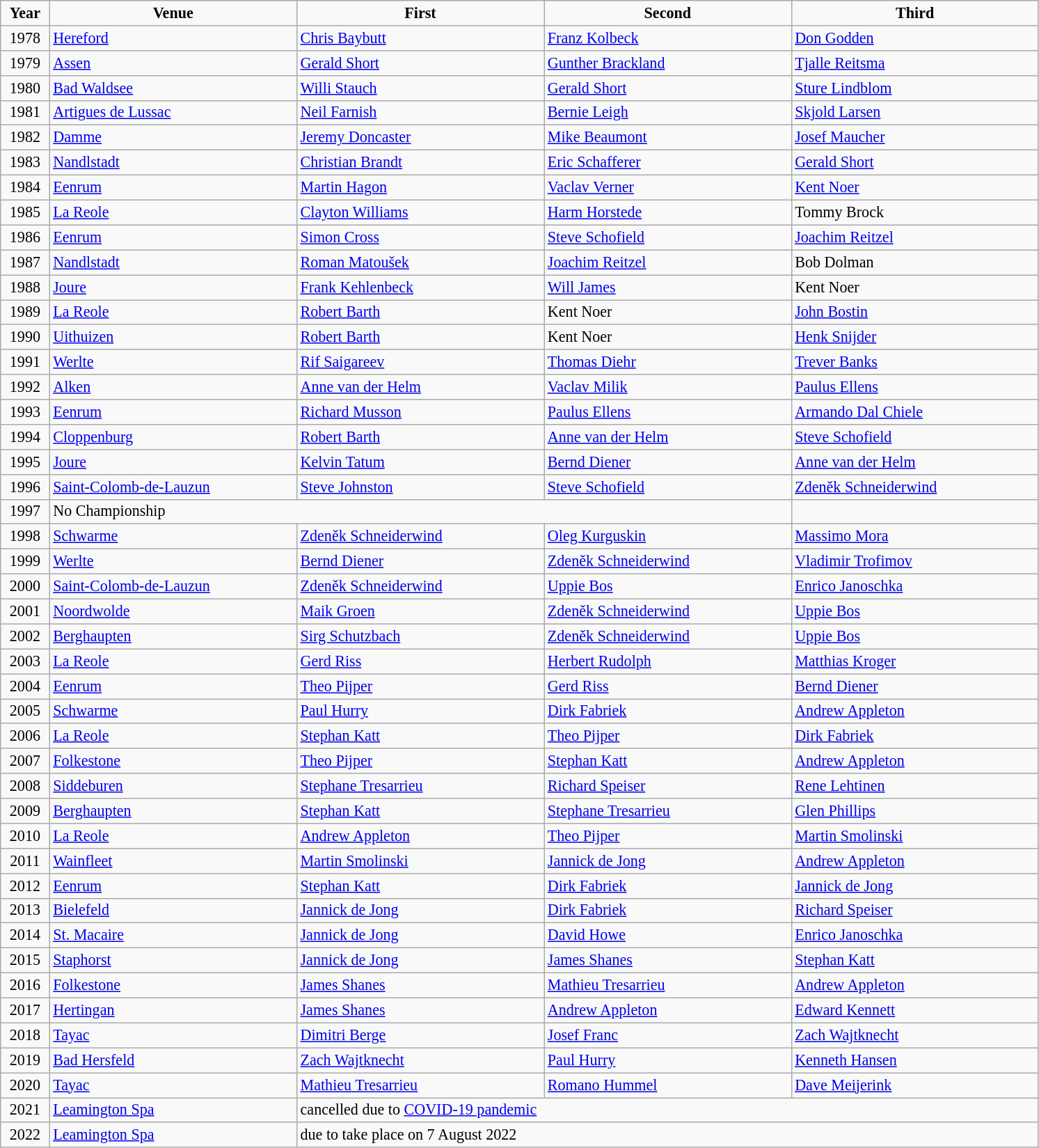<table class="wikitable" style="font-size: 92%">
<tr align=center>
<td width=40px  ><strong>Year</strong></td>
<td width=230px ><strong>Venue</strong></td>
<td width=230px ><strong>First</strong></td>
<td width=230px ><strong>Second</strong></td>
<td width=230px ><strong>Third</strong></td>
</tr>
<tr>
<td align=center>1978</td>
<td> <a href='#'>Hereford</a></td>
<td> <a href='#'>Chris Baybutt</a></td>
<td> <a href='#'>Franz Kolbeck</a></td>
<td> <a href='#'>Don Godden</a></td>
</tr>
<tr>
<td align=center>1979</td>
<td> <a href='#'>Assen</a></td>
<td> <a href='#'>Gerald Short</a></td>
<td> <a href='#'>Gunther Brackland</a></td>
<td> <a href='#'>Tjalle Reitsma</a></td>
</tr>
<tr>
<td align=center>1980</td>
<td> <a href='#'>Bad Waldsee</a></td>
<td> <a href='#'>Willi Stauch</a></td>
<td> <a href='#'>Gerald Short</a></td>
<td> <a href='#'>Sture Lindblom</a></td>
</tr>
<tr>
<td align=center>1981</td>
<td> <a href='#'>Artigues de Lussac</a></td>
<td> <a href='#'>Neil Farnish</a></td>
<td> <a href='#'>Bernie Leigh</a></td>
<td> <a href='#'>Skjold Larsen</a></td>
</tr>
<tr>
<td align=center>1982</td>
<td> <a href='#'>Damme</a></td>
<td> <a href='#'>Jeremy Doncaster</a></td>
<td> <a href='#'>Mike Beaumont</a></td>
<td> <a href='#'>Josef Maucher</a></td>
</tr>
<tr>
<td align=center>1983</td>
<td> <a href='#'>Nandlstadt</a></td>
<td> <a href='#'>Christian Brandt</a></td>
<td> <a href='#'>Eric Schafferer</a></td>
<td> <a href='#'>Gerald Short</a></td>
</tr>
<tr>
<td align=center>1984</td>
<td> <a href='#'>Eenrum</a></td>
<td> <a href='#'>Martin Hagon</a></td>
<td> <a href='#'>Vaclav Verner</a></td>
<td> <a href='#'>Kent Noer</a></td>
</tr>
<tr>
<td align=center>1985</td>
<td> <a href='#'>La Reole</a></td>
<td> <a href='#'>Clayton Williams</a></td>
<td> <a href='#'>Harm Horstede</a></td>
<td> Tommy Brock</td>
</tr>
<tr>
<td align=center>1986</td>
<td> <a href='#'>Eenrum</a></td>
<td> <a href='#'>Simon Cross</a></td>
<td> <a href='#'>Steve Schofield</a></td>
<td> <a href='#'>Joachim Reitzel</a></td>
</tr>
<tr>
<td align=center>1987</td>
<td> <a href='#'>Nandlstadt</a></td>
<td> <a href='#'>Roman Matoušek</a></td>
<td> <a href='#'>Joachim Reitzel</a></td>
<td> Bob Dolman</td>
</tr>
<tr>
<td align=center>1988</td>
<td> <a href='#'>Joure</a></td>
<td> <a href='#'>Frank Kehlenbeck</a></td>
<td> <a href='#'>Will James</a></td>
<td> Kent Noer</td>
</tr>
<tr>
<td align=center>1989</td>
<td> <a href='#'>La Reole</a></td>
<td> <a href='#'>Robert Barth</a></td>
<td> Kent Noer</td>
<td> <a href='#'>John Bostin</a></td>
</tr>
<tr>
<td align=center>1990</td>
<td> <a href='#'>Uithuizen</a></td>
<td> <a href='#'>Robert Barth</a></td>
<td> Kent Noer</td>
<td> <a href='#'>Henk Snijder</a></td>
</tr>
<tr>
<td align=center>1991</td>
<td> <a href='#'>Werlte</a></td>
<td> <a href='#'>Rif Saigareev</a></td>
<td> <a href='#'>Thomas Diehr</a></td>
<td> <a href='#'>Trever Banks</a></td>
</tr>
<tr>
<td align=center>1992</td>
<td> <a href='#'>Alken</a></td>
<td> <a href='#'>Anne van der Helm</a></td>
<td> <a href='#'>Vaclav Milik</a></td>
<td> <a href='#'>Paulus Ellens </a></td>
</tr>
<tr>
<td align=center>1993</td>
<td> <a href='#'>Eenrum</a></td>
<td> <a href='#'>Richard Musson</a></td>
<td> <a href='#'>Paulus Ellens</a></td>
<td> <a href='#'>Armando Dal Chiele</a></td>
</tr>
<tr>
<td align=center>1994</td>
<td> <a href='#'>Cloppenburg</a></td>
<td> <a href='#'>Robert Barth</a></td>
<td> <a href='#'>Anne van der Helm</a></td>
<td> <a href='#'>Steve Schofield</a></td>
</tr>
<tr>
<td align=center>1995</td>
<td> <a href='#'>Joure</a></td>
<td> <a href='#'>Kelvin Tatum</a></td>
<td> <a href='#'>Bernd Diener</a></td>
<td> <a href='#'>Anne van der Helm</a></td>
</tr>
<tr>
<td align=center>1996</td>
<td> <a href='#'>Saint-Colomb-de-Lauzun</a></td>
<td> <a href='#'>Steve Johnston</a></td>
<td> <a href='#'>Steve Schofield</a></td>
<td> <a href='#'>Zdeněk Schneiderwind</a></td>
</tr>
<tr>
<td align=center>1997</td>
<td colspan=3>No Championship</td>
</tr>
<tr>
<td align=center>1998</td>
<td> <a href='#'>Schwarme</a></td>
<td> <a href='#'>Zdeněk Schneiderwind</a></td>
<td> <a href='#'>Oleg Kurguskin</a></td>
<td> <a href='#'>Massimo Mora</a></td>
</tr>
<tr>
<td align=center>1999</td>
<td> <a href='#'>Werlte</a></td>
<td> <a href='#'>Bernd Diener</a></td>
<td> <a href='#'>Zdeněk Schneiderwind</a></td>
<td> <a href='#'>Vladimir Trofimov</a></td>
</tr>
<tr>
<td align=center>2000</td>
<td> <a href='#'>Saint-Colomb-de-Lauzun</a></td>
<td> <a href='#'>Zdeněk Schneiderwind</a></td>
<td> <a href='#'>Uppie Bos</a></td>
<td> <a href='#'>Enrico Janoschka</a></td>
</tr>
<tr>
<td align=center>2001</td>
<td> <a href='#'>Noordwolde</a></td>
<td> <a href='#'>Maik Groen</a></td>
<td> <a href='#'>Zdeněk Schneiderwind</a></td>
<td> <a href='#'>Uppie Bos</a></td>
</tr>
<tr>
<td align=center>2002</td>
<td> <a href='#'>Berghaupten</a></td>
<td> <a href='#'>Sirg Schutzbach</a></td>
<td> <a href='#'>Zdeněk Schneiderwind</a></td>
<td> <a href='#'>Uppie Bos</a></td>
</tr>
<tr>
<td align=center>2003</td>
<td> <a href='#'>La Reole</a></td>
<td> <a href='#'>Gerd Riss</a></td>
<td> <a href='#'>Herbert Rudolph</a></td>
<td> <a href='#'>Matthias Kroger</a></td>
</tr>
<tr>
<td align=center>2004</td>
<td> <a href='#'>Eenrum</a></td>
<td> <a href='#'>Theo Pijper</a></td>
<td> <a href='#'>Gerd Riss</a></td>
<td> <a href='#'>Bernd Diener</a></td>
</tr>
<tr>
<td align=center>2005</td>
<td> <a href='#'>Schwarme</a></td>
<td> <a href='#'>Paul Hurry</a></td>
<td> <a href='#'>Dirk Fabriek</a></td>
<td> <a href='#'>Andrew Appleton</a></td>
</tr>
<tr>
<td align=center>2006</td>
<td> <a href='#'>La Reole</a></td>
<td> <a href='#'>Stephan Katt</a></td>
<td> <a href='#'>Theo Pijper </a></td>
<td> <a href='#'>Dirk Fabriek</a></td>
</tr>
<tr>
<td align=center>2007</td>
<td> <a href='#'>Folkestone</a></td>
<td> <a href='#'>Theo Pijper</a></td>
<td> <a href='#'>Stephan Katt</a></td>
<td> <a href='#'>Andrew Appleton</a></td>
</tr>
<tr>
<td align=center>2008</td>
<td> <a href='#'>Siddeburen</a></td>
<td> <a href='#'>Stephane Tresarrieu</a></td>
<td> <a href='#'>Richard Speiser</a></td>
<td> <a href='#'>Rene Lehtinen</a></td>
</tr>
<tr>
<td align=center>2009</td>
<td> <a href='#'>Berghaupten</a></td>
<td> <a href='#'>Stephan Katt</a></td>
<td> <a href='#'>Stephane Tresarrieu</a></td>
<td> <a href='#'>Glen Phillips</a></td>
</tr>
<tr>
<td align=center>2010</td>
<td> <a href='#'>La Reole</a></td>
<td> <a href='#'>Andrew Appleton</a></td>
<td> <a href='#'>Theo Pijper</a></td>
<td> <a href='#'>Martin Smolinski</a></td>
</tr>
<tr>
<td align=center>2011</td>
<td> <a href='#'>Wainfleet</a></td>
<td> <a href='#'>Martin Smolinski</a></td>
<td> <a href='#'>Jannick de Jong</a></td>
<td> <a href='#'>Andrew Appleton</a></td>
</tr>
<tr>
<td align=center>2012</td>
<td> <a href='#'>Eenrum</a></td>
<td> <a href='#'>Stephan Katt</a></td>
<td> <a href='#'>Dirk Fabriek</a></td>
<td> <a href='#'>Jannick de Jong</a></td>
</tr>
<tr>
<td align=center>2013</td>
<td> <a href='#'>Bielefeld</a></td>
<td> <a href='#'>Jannick de Jong</a></td>
<td> <a href='#'>Dirk Fabriek</a></td>
<td> <a href='#'>Richard Speiser</a></td>
</tr>
<tr>
<td align=center>2014</td>
<td> <a href='#'>St. Macaire</a></td>
<td> <a href='#'>Jannick de Jong</a></td>
<td> <a href='#'>David Howe</a></td>
<td> <a href='#'>Enrico Janoschka</a></td>
</tr>
<tr>
<td align=center>2015</td>
<td> <a href='#'>Staphorst</a></td>
<td> <a href='#'>Jannick de Jong</a></td>
<td> <a href='#'>James Shanes</a></td>
<td> <a href='#'>Stephan Katt</a></td>
</tr>
<tr>
<td align=center>2016</td>
<td> <a href='#'>Folkestone</a></td>
<td> <a href='#'>James Shanes</a></td>
<td> <a href='#'>Mathieu Tresarrieu</a></td>
<td> <a href='#'>Andrew Appleton</a></td>
</tr>
<tr>
<td align=center>2017</td>
<td> <a href='#'>Hertingan</a></td>
<td> <a href='#'>James Shanes</a></td>
<td> <a href='#'>Andrew Appleton</a></td>
<td> <a href='#'>Edward Kennett</a></td>
</tr>
<tr>
<td align=center>2018</td>
<td> <a href='#'>Tayac</a></td>
<td> <a href='#'>Dimitri Berge</a></td>
<td> <a href='#'>Josef Franc</a></td>
<td> <a href='#'>Zach Wajtknecht</a></td>
</tr>
<tr>
<td align=center>2019</td>
<td> <a href='#'>Bad Hersfeld</a></td>
<td> <a href='#'>Zach Wajtknecht</a></td>
<td> <a href='#'>Paul Hurry</a></td>
<td> <a href='#'>Kenneth Hansen</a></td>
</tr>
<tr>
<td align=center>2020</td>
<td> <a href='#'>Tayac</a></td>
<td> <a href='#'>Mathieu Tresarrieu</a></td>
<td> <a href='#'>Romano Hummel</a></td>
<td> <a href='#'>Dave Meijerink</a></td>
</tr>
<tr>
<td align=center>2021</td>
<td> <a href='#'>Leamington Spa</a></td>
<td colspan=3>cancelled due to <a href='#'>COVID-19 pandemic</a></td>
</tr>
<tr>
<td align=center>2022</td>
<td> <a href='#'>Leamington Spa</a></td>
<td colspan=3>due to take place on 7 August 2022</td>
</tr>
</table>
